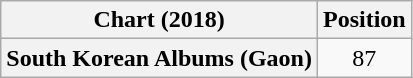<table class="wikitable plainrowheaders" style="text-align:center">
<tr>
<th scope="col">Chart (2018)</th>
<th scope="col">Position</th>
</tr>
<tr>
<th scope="row">South Korean Albums (Gaon)</th>
<td>87</td>
</tr>
</table>
